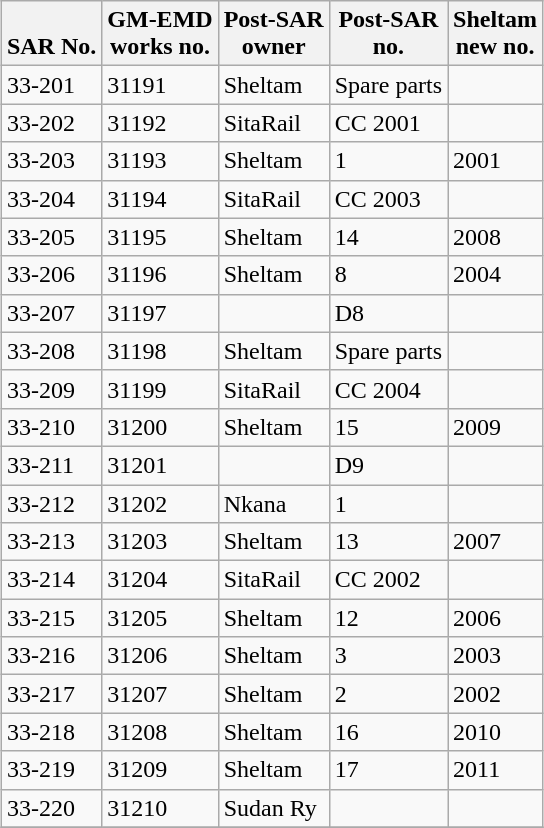<table class="wikitable collapsible sortable collapsed" style="margin:0.5em auto; font-size:100%;">
<tr>
<th><br>SAR No.</th>
<th>GM-EMD<br>works no.</th>
<th>Post-SAR<br>owner</th>
<th>Post-SAR<br>no.</th>
<th>Sheltam<br>new no.</th>
</tr>
<tr>
<td>33-201</td>
<td>31191</td>
<td>Sheltam</td>
<td>Spare parts</td>
<td></td>
</tr>
<tr>
<td>33-202</td>
<td>31192</td>
<td>SitaRail</td>
<td>CC 2001</td>
<td></td>
</tr>
<tr>
<td>33-203</td>
<td>31193</td>
<td>Sheltam</td>
<td>1</td>
<td>2001</td>
</tr>
<tr>
<td>33-204</td>
<td>31194</td>
<td>SitaRail</td>
<td>CC 2003</td>
<td></td>
</tr>
<tr>
<td>33-205</td>
<td>31195</td>
<td>Sheltam</td>
<td>14</td>
<td>2008</td>
</tr>
<tr>
<td>33-206</td>
<td>31196</td>
<td>Sheltam</td>
<td>8</td>
<td>2004</td>
</tr>
<tr>
<td>33-207</td>
<td>31197</td>
<td></td>
<td>D8</td>
<td></td>
</tr>
<tr>
<td>33-208</td>
<td>31198</td>
<td>Sheltam</td>
<td>Spare parts</td>
<td></td>
</tr>
<tr>
<td>33-209</td>
<td>31199</td>
<td>SitaRail</td>
<td>CC 2004</td>
<td></td>
</tr>
<tr>
<td>33-210</td>
<td>31200</td>
<td>Sheltam</td>
<td>15</td>
<td>2009</td>
</tr>
<tr>
<td>33-211</td>
<td>31201</td>
<td></td>
<td>D9</td>
<td></td>
</tr>
<tr>
<td>33-212</td>
<td>31202</td>
<td>Nkana</td>
<td>1</td>
<td></td>
</tr>
<tr>
<td>33-213</td>
<td>31203</td>
<td>Sheltam</td>
<td>13</td>
<td>2007</td>
</tr>
<tr>
<td>33-214</td>
<td>31204</td>
<td>SitaRail</td>
<td>CC 2002</td>
<td></td>
</tr>
<tr>
<td>33-215</td>
<td>31205</td>
<td>Sheltam</td>
<td>12</td>
<td>2006</td>
</tr>
<tr>
<td>33-216</td>
<td>31206</td>
<td>Sheltam</td>
<td>3</td>
<td>2003</td>
</tr>
<tr>
<td>33-217</td>
<td>31207</td>
<td>Sheltam</td>
<td>2</td>
<td>2002</td>
</tr>
<tr>
<td>33-218</td>
<td>31208</td>
<td>Sheltam</td>
<td>16</td>
<td>2010</td>
</tr>
<tr>
<td>33-219</td>
<td>31209</td>
<td>Sheltam</td>
<td>17</td>
<td>2011</td>
</tr>
<tr>
<td>33-220</td>
<td>31210</td>
<td>Sudan Ry</td>
<td></td>
<td></td>
</tr>
<tr>
</tr>
</table>
